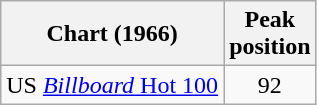<table class="wikitable sortable">
<tr>
<th>Chart (1966)</th>
<th>Peak<br>position</th>
</tr>
<tr>
<td>US <a href='#'><em>Billboard</em> Hot 100</a></td>
<td align="center">92</td>
</tr>
</table>
